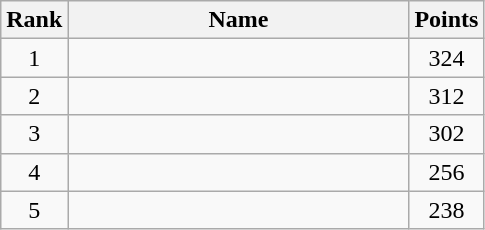<table class="wikitable" border="1" style="text-align:center">
<tr>
<th width=30>Rank</th>
<th width=220>Name</th>
<th width=25>Points</th>
</tr>
<tr>
<td>1</td>
<td align="left"></td>
<td>324</td>
</tr>
<tr>
<td>2</td>
<td align="left"></td>
<td>312</td>
</tr>
<tr>
<td>3</td>
<td align="left"></td>
<td>302</td>
</tr>
<tr>
<td>4</td>
<td align="left"></td>
<td>256</td>
</tr>
<tr>
<td>5</td>
<td align="left"></td>
<td>238</td>
</tr>
</table>
